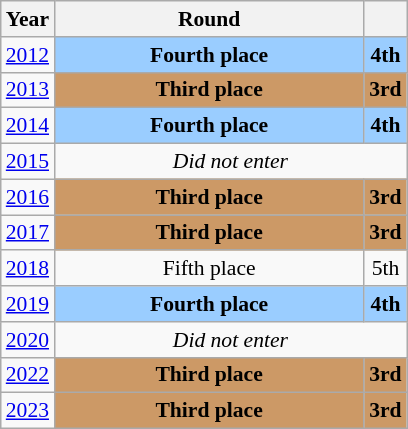<table class="wikitable" style="text-align: center; font-size:90%">
<tr>
<th>Year</th>
<th style="width:200px">Round</th>
<th></th>
</tr>
<tr>
<td><a href='#'>2012</a></td>
<td bgcolor="9acdff"><strong>Fourth place</strong></td>
<td bgcolor="9acdff"><strong>4th</strong></td>
</tr>
<tr>
<td><a href='#'>2013</a></td>
<td bgcolor="cc9966"><strong>Third place</strong></td>
<td bgcolor="cc9966"><strong>3rd</strong></td>
</tr>
<tr>
<td><a href='#'>2014</a></td>
<td bgcolor="9acdff"><strong>Fourth place</strong></td>
<td bgcolor="9acdff"><strong>4th</strong></td>
</tr>
<tr>
<td><a href='#'>2015</a></td>
<td colspan="2"><em>Did not enter</em></td>
</tr>
<tr>
<td><a href='#'>2016</a></td>
<td bgcolor="cc9966"><strong>Third place</strong></td>
<td bgcolor="cc9966"><strong>3rd</strong></td>
</tr>
<tr>
<td><a href='#'>2017</a></td>
<td bgcolor="cc9966"><strong>Third place</strong></td>
<td bgcolor="cc9966"><strong>3rd</strong></td>
</tr>
<tr>
<td><a href='#'>2018</a></td>
<td>Fifth place</td>
<td>5th</td>
</tr>
<tr>
<td><a href='#'>2019</a></td>
<td bgcolor="9acdff"><strong>Fourth place</strong></td>
<td bgcolor="9acdff"><strong>4th</strong></td>
</tr>
<tr>
<td><a href='#'>2020</a></td>
<td colspan="2"><em>Did not enter</em></td>
</tr>
<tr>
<td><a href='#'>2022</a></td>
<td bgcolor="cc9966"><strong>Third place</strong></td>
<td bgcolor="cc9966"><strong>3rd</strong></td>
</tr>
<tr>
<td><a href='#'>2023</a></td>
<td bgcolor="cc9966"><strong>Third place</strong></td>
<td bgcolor="cc9966"><strong>3rd</strong></td>
</tr>
</table>
